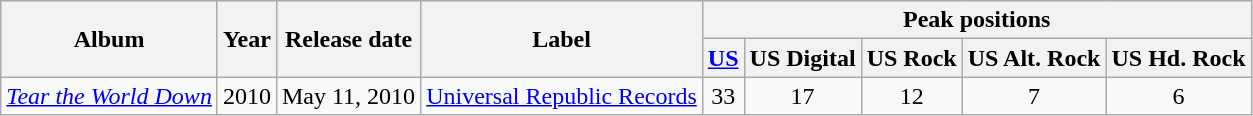<table class="wikitable" style="text-align:center;">
<tr>
<th scope="col" rowspan="2">Album</th>
<th scope="col" rowspan="2">Year</th>
<th scope="col" rowspan="2">Release date</th>
<th scope="col" rowspan="2">Label</th>
<th scope="col" colspan="5">Peak positions</th>
</tr>
<tr>
<th scope="col"><a href='#'>US</a></th>
<th scope="col">US Digital</th>
<th scope="col">US Rock</th>
<th scope="col">US Alt. Rock</th>
<th scope="col">US Hd. Rock</th>
</tr>
<tr>
<td scope="row" style="text-align:left;"><em><a href='#'>Tear the World Down</a></em></td>
<td>2010</td>
<td>May 11, 2010</td>
<td><a href='#'>Universal Republic Records</a></td>
<td>33</td>
<td>17</td>
<td>12</td>
<td>7</td>
<td>6</td>
</tr>
</table>
